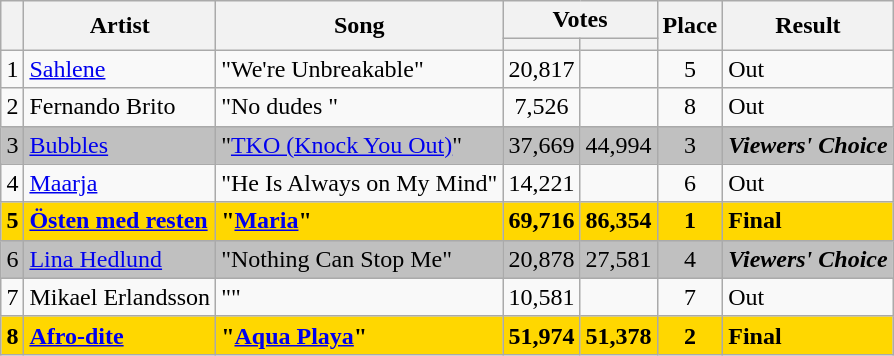<table class="sortable wikitable" style="margin: 1em auto 1em auto; text-align:center;">
<tr>
<th rowspan="2"></th>
<th rowspan="2">Artist</th>
<th rowspan="2">Song</th>
<th colspan="2">Votes</th>
<th rowspan="2">Place</th>
<th rowspan="2" class="unsortable">Result</th>
</tr>
<tr>
<th></th>
<th></th>
</tr>
<tr>
<td>1</td>
<td align="left"><a href='#'>Sahlene</a></td>
<td align="left">"We're Unbreakable"</td>
<td>20,817</td>
<td></td>
<td>5</td>
<td align="left">Out</td>
</tr>
<tr>
<td>2</td>
<td align="left">Fernando Brito</td>
<td align="left">"No dudes "</td>
<td>7,526</td>
<td></td>
<td>8</td>
<td align="left">Out</td>
</tr>
<tr style="background:silver;">
<td>3</td>
<td align="left"><a href='#'>Bubbles</a></td>
<td align="left">"<a href='#'>TKO (Knock You Out)</a>"</td>
<td>37,669</td>
<td>44,994</td>
<td>3</td>
<td align="left"><strong><em>Viewers' Choice</em></strong></td>
</tr>
<tr>
<td>4</td>
<td align="left"><a href='#'>Maarja</a></td>
<td align="left">"He Is Always on My Mind"</td>
<td>14,221</td>
<td></td>
<td>6</td>
<td align="left">Out</td>
</tr>
<tr style="background:gold;">
<td><strong>5</strong></td>
<td align="left"><strong><a href='#'>Östen med resten</a></strong></td>
<td align="left"><strong>"<a href='#'>Maria</a>"</strong></td>
<td><strong>69,716</strong></td>
<td><strong>86,354</strong></td>
<td><strong>1</strong></td>
<td align="left"><strong>Final</strong></td>
</tr>
<tr style="background:silver;">
<td>6</td>
<td align="left"><a href='#'>Lina Hedlund</a></td>
<td align="left">"Nothing Can Stop Me"</td>
<td>20,878</td>
<td>27,581</td>
<td>4</td>
<td align="left"><strong><em>Viewers' Choice</em></strong></td>
</tr>
<tr>
<td>7</td>
<td align="left">Mikael Erlandsson</td>
<td align="left">""</td>
<td>10,581</td>
<td></td>
<td>7</td>
<td align="left">Out</td>
</tr>
<tr style="background:gold;">
<td><strong>8</strong></td>
<td align="left"><strong><a href='#'>Afro-dite</a></strong></td>
<td align="left"><strong>"<a href='#'>Aqua Playa</a>"</strong></td>
<td><strong>51,974</strong></td>
<td><strong>51,378</strong></td>
<td><strong>2</strong></td>
<td align="left"><strong>Final</strong></td>
</tr>
</table>
